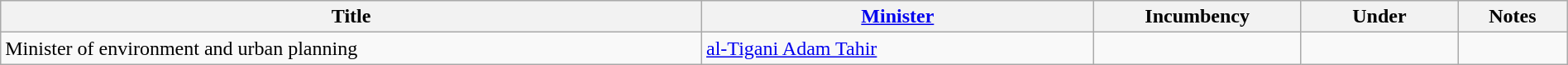<table class="wikitable" style="width:100%;">
<tr>
<th>Title</th>
<th style="width:25%;"><a href='#'>Minister</a></th>
<th style="width:160px;">Incumbency</th>
<th style="width:10%;">Under</th>
<th style="width:7%;">Notes</th>
</tr>
<tr>
<td>Minister of environment and urban planning</td>
<td><a href='#'>al-Tigani Adam Tahir</a></td>
<td></td>
<td></td>
<td></td>
</tr>
</table>
